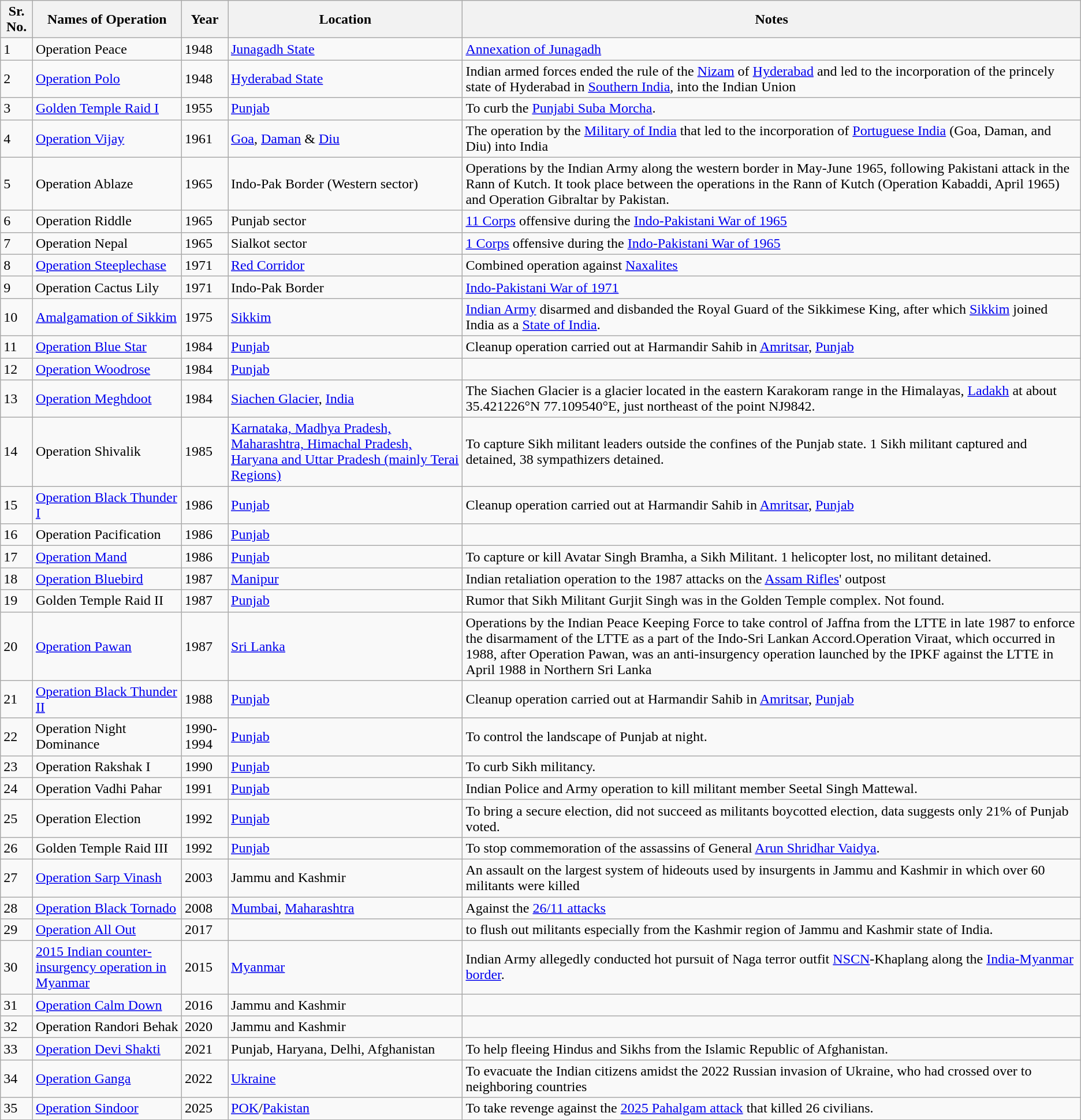<table class="wikitable sortable">
<tr>
<th>Sr. No.</th>
<th>Names of Operation</th>
<th>Year</th>
<th>Location</th>
<th>Notes</th>
</tr>
<tr>
<td>1</td>
<td>Operation Peace</td>
<td>1948</td>
<td><a href='#'>Junagadh State</a></td>
<td><a href='#'>Annexation of Junagadh</a></td>
</tr>
<tr>
<td>2</td>
<td><a href='#'>Operation Polo</a></td>
<td>1948</td>
<td><a href='#'>Hyderabad State</a></td>
<td>Indian armed forces ended the rule of the <a href='#'>Nizam</a> of <a href='#'>Hyderabad</a> and led to the incorporation of the princely state of Hyderabad in <a href='#'>Southern India</a>, into the Indian Union</td>
</tr>
<tr>
<td>3</td>
<td><a href='#'>Golden Temple Raid I</a></td>
<td>1955</td>
<td><a href='#'>Punjab</a></td>
<td>To curb the <a href='#'>Punjabi Suba Morcha</a>.</td>
</tr>
<tr>
<td>4</td>
<td><a href='#'>Operation Vijay</a></td>
<td>1961</td>
<td><a href='#'>Goa</a>, <a href='#'>Daman</a> & <a href='#'>Diu</a></td>
<td>The operation by the <a href='#'>Military of India</a> that led to the incorporation of <a href='#'>Portuguese India</a> (Goa, Daman, and Diu) into India</td>
</tr>
<tr>
<td>5</td>
<td>Operation Ablaze</td>
<td>1965</td>
<td>Indo-Pak Border (Western sector)</td>
<td>Operations by the Indian Army along the western border in May-June 1965, following Pakistani attack in the Rann of Kutch. It took place between the operations in the Rann of Kutch (Operation Kabaddi, April 1965) and Operation Gibraltar by Pakistan.</td>
</tr>
<tr>
<td>6</td>
<td>Operation Riddle</td>
<td>1965</td>
<td>Punjab sector</td>
<td><a href='#'>11 Corps</a> offensive during the <a href='#'>Indo-Pakistani War of 1965</a></td>
</tr>
<tr>
<td>7</td>
<td>Operation Nepal</td>
<td>1965</td>
<td>Sialkot sector</td>
<td><a href='#'>1 Corps</a> offensive during the <a href='#'>Indo-Pakistani War of 1965</a></td>
</tr>
<tr>
<td>8</td>
<td><a href='#'>Operation Steeplechase</a></td>
<td>1971</td>
<td><a href='#'>Red Corridor</a></td>
<td>Combined operation against <a href='#'>Naxalites</a></td>
</tr>
<tr>
<td>9</td>
<td>Operation Cactus Lily</td>
<td>1971</td>
<td>Indo-Pak Border</td>
<td><a href='#'>Indo-Pakistani War of 1971</a></td>
</tr>
<tr>
<td>10</td>
<td><a href='#'>Amalgamation of Sikkim</a></td>
<td>1975</td>
<td><a href='#'>Sikkim</a></td>
<td><a href='#'>Indian Army</a> disarmed and disbanded the Royal Guard of the Sikkimese King, after which <a href='#'>Sikkim</a> joined India as a <a href='#'>State of India</a>.</td>
</tr>
<tr>
<td>11</td>
<td><a href='#'>Operation Blue Star</a></td>
<td>1984</td>
<td><a href='#'>Punjab</a></td>
<td>Cleanup operation carried out at Harmandir Sahib in <a href='#'>Amritsar</a>, <a href='#'>Punjab</a></td>
</tr>
<tr>
<td>12</td>
<td><a href='#'>Operation Woodrose</a></td>
<td>1984</td>
<td><a href='#'>Punjab</a></td>
<td></td>
</tr>
<tr>
<td>13</td>
<td><a href='#'>Operation Meghdoot</a></td>
<td>1984</td>
<td><a href='#'>Siachen Glacier</a>, <a href='#'>India</a></td>
<td>The Siachen Glacier is a glacier located in the eastern Karakoram range in the Himalayas, <a href='#'>Ladakh</a> at about 35.421226°N 77.109540°E, just northeast of the point NJ9842.</td>
</tr>
<tr>
<td>14</td>
<td>Operation Shivalik</td>
<td>1985</td>
<td><a href='#'>Karnataka, Madhya Pradesh, Maharashtra, Himachal Pradesh, Haryana and Uttar Pradesh (mainly Terai Regions)</a></td>
<td>To capture Sikh militant leaders outside the confines of the Punjab state. 1 Sikh militant captured and detained, 38 sympathizers detained.</td>
</tr>
<tr>
<td>15</td>
<td><a href='#'>Operation Black Thunder I</a></td>
<td>1986</td>
<td><a href='#'>Punjab</a></td>
<td>Cleanup operation carried out at Harmandir Sahib in <a href='#'>Amritsar</a>, <a href='#'>Punjab</a></td>
</tr>
<tr>
<td>16</td>
<td>Operation Pacification</td>
<td>1986</td>
<td><a href='#'>Punjab</a></td>
<td></td>
</tr>
<tr>
<td>17</td>
<td><a href='#'>Operation Mand</a></td>
<td>1986</td>
<td><a href='#'>Punjab</a></td>
<td>To capture or kill Avatar Singh Bramha, a Sikh Militant. 1 helicopter lost, no militant detained.</td>
</tr>
<tr>
<td>18</td>
<td><a href='#'>Operation Bluebird</a></td>
<td>1987</td>
<td><a href='#'>Manipur</a></td>
<td>Indian retaliation operation to the 1987 attacks on the <a href='#'>Assam Rifles</a>' outpost</td>
</tr>
<tr>
<td>19</td>
<td>Golden Temple Raid II</td>
<td>1987</td>
<td><a href='#'>Punjab</a></td>
<td>Rumor that Sikh Militant Gurjit Singh was in the Golden Temple complex. Not found.</td>
</tr>
<tr>
<td>20</td>
<td><a href='#'>Operation Pawan</a></td>
<td>1987</td>
<td><a href='#'>Sri Lanka</a></td>
<td>Operations by the Indian Peace Keeping Force to take control of Jaffna from the LTTE in late 1987 to enforce the disarmament of the LTTE as a part of the Indo-Sri Lankan Accord.Operation Viraat, which occurred in 1988, after Operation Pawan, was an anti-insurgency operation launched by the IPKF against the LTTE in April 1988 in Northern Sri Lanka</td>
</tr>
<tr>
<td>21</td>
<td><a href='#'>Operation Black Thunder II</a></td>
<td>1988</td>
<td><a href='#'>Punjab</a></td>
<td>Cleanup operation carried out at Harmandir Sahib in <a href='#'>Amritsar</a>, <a href='#'>Punjab</a></td>
</tr>
<tr>
<td>22</td>
<td>Operation Night Dominance</td>
<td>1990-1994</td>
<td><a href='#'>Punjab</a></td>
<td>To control the landscape of Punjab at night.</td>
</tr>
<tr>
<td>23</td>
<td>Operation Rakshak I</td>
<td>1990</td>
<td><a href='#'>Punjab</a></td>
<td>To curb Sikh militancy.</td>
</tr>
<tr>
<td>24</td>
<td>Operation Vadhi Pahar</td>
<td>1991</td>
<td><a href='#'>Punjab</a></td>
<td>Indian Police and Army operation to kill militant member Seetal Singh Mattewal.</td>
</tr>
<tr>
<td>25</td>
<td>Operation Election</td>
<td>1992</td>
<td><a href='#'>Punjab</a></td>
<td>To bring a secure election, did not succeed as militants boycotted election, data suggests only 21% of Punjab voted.</td>
</tr>
<tr>
<td>26</td>
<td>Golden Temple Raid III</td>
<td>1992</td>
<td><a href='#'>Punjab</a></td>
<td>To stop commemoration of the assassins of General <a href='#'>Arun Shridhar Vaidya</a>.</td>
</tr>
<tr>
<td>27</td>
<td><a href='#'>Operation Sarp Vinash</a></td>
<td>2003</td>
<td>Jammu and Kashmir</td>
<td>An assault on the largest system of hideouts used by insurgents in Jammu and Kashmir in which over 60 militants were killed</td>
</tr>
<tr>
<td>28</td>
<td><a href='#'>Operation Black Tornado</a></td>
<td>2008</td>
<td><a href='#'>Mumbai</a>, <a href='#'>Maharashtra</a></td>
<td>Against the <a href='#'>26/11 attacks</a></td>
</tr>
<tr>
<td>29</td>
<td><a href='#'>Operation All Out</a></td>
<td>2017</td>
<td></td>
<td>to flush out militants especially from the Kashmir region of Jammu and Kashmir state of India.</td>
</tr>
<tr>
<td>30</td>
<td><a href='#'>2015 Indian counter-insurgency operation in Myanmar</a></td>
<td>2015</td>
<td><a href='#'>Myanmar</a></td>
<td>Indian Army allegedly conducted hot pursuit of Naga terror outfit <a href='#'>NSCN</a>-Khaplang along the <a href='#'>India-Myanmar border</a>.</td>
</tr>
<tr>
<td>31</td>
<td><a href='#'>Operation Calm Down</a></td>
<td>2016</td>
<td>Jammu and Kashmir</td>
<td></td>
</tr>
<tr>
<td>32</td>
<td>Operation Randori Behak</td>
<td>2020</td>
<td>Jammu and Kashmir</td>
<td></td>
</tr>
<tr>
<td>33</td>
<td><a href='#'>Operation Devi Shakti</a></td>
<td>2021</td>
<td>Punjab, Haryana, Delhi, Afghanistan</td>
<td>To help fleeing Hindus and Sikhs from the Islamic Republic of Afghanistan.</td>
</tr>
<tr>
<td>34</td>
<td><a href='#'>Operation Ganga</a></td>
<td>2022</td>
<td><a href='#'>Ukraine</a></td>
<td>To evacuate the Indian citizens amidst the 2022 Russian invasion of Ukraine, who had crossed over to neighboring countries</td>
</tr>
<tr>
<td>35</td>
<td><a href='#'>Operation Sindoor</a></td>
<td>2025</td>
<td><a href='#'>POK</a>/<a href='#'>Pakistan</a></td>
<td>To take revenge against the <a href='#'>2025 Pahalgam attack</a> that killed 26 civilians.</td>
</tr>
</table>
